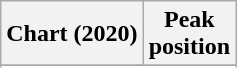<table class="wikitable plainrowheaders sortable" style="text-align:center;">
<tr>
<th scope="col">Chart (2020)</th>
<th scope="col">Peak<br>position</th>
</tr>
<tr>
</tr>
<tr>
</tr>
</table>
